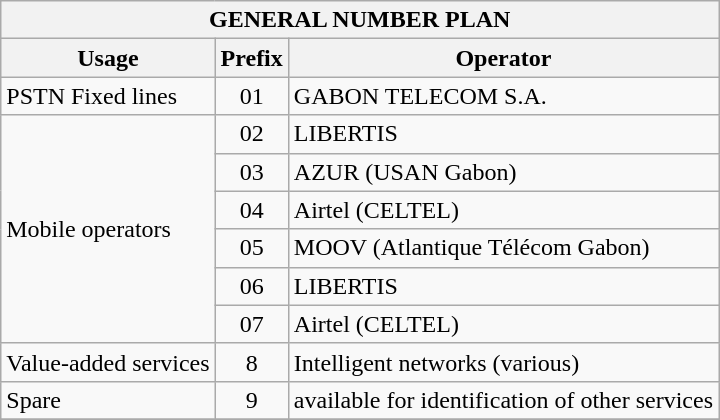<table class="wikitable" border=1>
<tr>
<th colspan="4">GENERAL NUMBER PLAN</th>
</tr>
<tr>
<th>Usage</th>
<th>Prefix</th>
<th>Operator</th>
</tr>
<tr>
<td>PSTN Fixed lines</td>
<td align="center">01</td>
<td>GABON TELECOM S.A.</td>
</tr>
<tr>
<td rowspan="6">Mobile operators</td>
<td align="center">02</td>
<td>LIBERTIS</td>
</tr>
<tr>
<td align="center">03</td>
<td>AZUR (USAN Gabon)</td>
</tr>
<tr>
<td align="center">04</td>
<td>Airtel (CELTEL)</td>
</tr>
<tr>
<td align="center">05</td>
<td>MOOV (Atlantique Télécom Gabon)</td>
</tr>
<tr>
<td align="center">06</td>
<td>LIBERTIS</td>
</tr>
<tr>
<td align="center">07</td>
<td>Airtel (CELTEL)</td>
</tr>
<tr>
<td>Value-added services</td>
<td align="center">8</td>
<td>Intelligent networks (various)</td>
</tr>
<tr>
<td>Spare</td>
<td align="center">9</td>
<td>available for identification of other services</td>
</tr>
<tr>
</tr>
</table>
